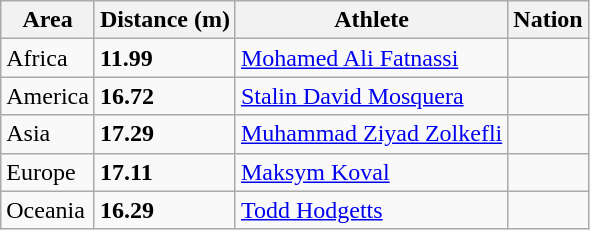<table class="wikitable">
<tr>
<th>Area</th>
<th>Distance (m)</th>
<th>Athlete</th>
<th>Nation</th>
</tr>
<tr>
<td>Africa</td>
<td><strong>11.99</strong></td>
<td><a href='#'>Mohamed Ali Fatnassi</a></td>
<td></td>
</tr>
<tr>
<td>America</td>
<td><strong>16.72</strong></td>
<td><a href='#'>Stalin David Mosquera</a></td>
<td></td>
</tr>
<tr>
<td>Asia</td>
<td><strong>17.29</strong> </td>
<td><a href='#'>Muhammad Ziyad Zolkefli</a></td>
<td></td>
</tr>
<tr>
<td>Europe</td>
<td><strong>17.11</strong></td>
<td><a href='#'>Maksym Koval</a></td>
<td></td>
</tr>
<tr>
<td>Oceania</td>
<td><strong>16.29</strong></td>
<td><a href='#'>Todd Hodgetts</a></td>
<td></td>
</tr>
</table>
